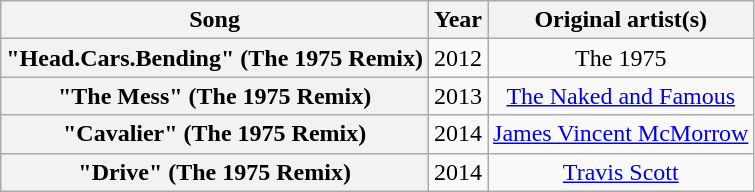<table class="wikitable plainrowheaders" style="text-align:center;">
<tr>
<th scope="col">Song</th>
<th scope="col">Year</th>
<th scope="col">Original artist(s)</th>
</tr>
<tr>
<th scope="row">"Head.Cars.Bending" (The 1975 Remix)</th>
<td>2012</td>
<td>The 1975</td>
</tr>
<tr>
<th scope="row">"The Mess" (The 1975 Remix)</th>
<td>2013</td>
<td><a href='#'>The Naked and Famous</a></td>
</tr>
<tr>
<th scope="row">"Cavalier" (The 1975 Remix)</th>
<td>2014</td>
<td><a href='#'>James Vincent McMorrow</a></td>
</tr>
<tr>
<th scope="row">"Drive" (The 1975 Remix)</th>
<td>2014</td>
<td><a href='#'>Travis Scott</a></td>
</tr>
</table>
